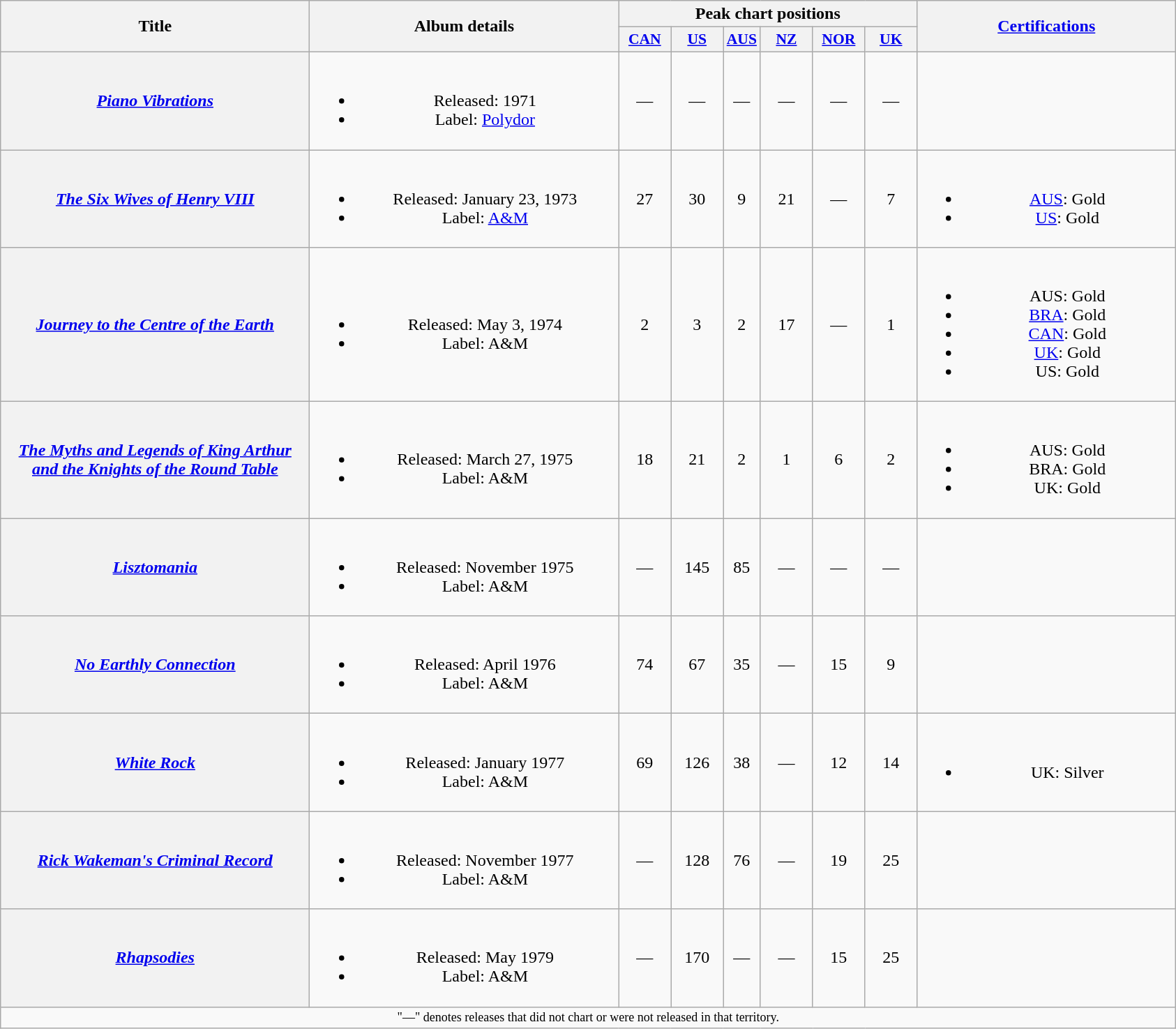<table class="wikitable plainrowheaders" style="text-align:center;">
<tr>
<th scope="col" rowspan="2" style="width:18em;">Title</th>
<th scope="col" rowspan="2" style="width:18em;">Album details</th>
<th scope="col" colspan="6">Peak chart positions</th>
<th rowspan="2" style="width:15em;"><a href='#'>Certifications</a></th>
</tr>
<tr>
<th scope="col" style="width:3em;font-size:90%;"><a href='#'>CAN</a><br></th>
<th scope="col" style="width:3em;font-size:90%;"><a href='#'>US</a><br></th>
<th style="width:1em;font-size:90%"><a href='#'>AUS</a><br></th>
<th scope="col" style="width:3em;font-size:90%;"><a href='#'>NZ</a><br></th>
<th scope="col" style="width:3em;font-size:90%;"><a href='#'>NOR</a><br></th>
<th scope="col" style="width:3em;font-size:90%;"><a href='#'>UK</a><br></th>
</tr>
<tr>
<th scope="row"><em><a href='#'>Piano Vibrations</a></em></th>
<td><br><ul><li>Released: 1971</li><li>Label: <a href='#'>Polydor</a></li></ul></td>
<td>—</td>
<td>—</td>
<td>—</td>
<td>—</td>
<td>—</td>
<td>—</td>
<td></td>
</tr>
<tr>
<th scope="row"><em><a href='#'>The Six Wives of Henry VIII</a></em></th>
<td><br><ul><li>Released: January 23, 1973</li><li>Label: <a href='#'>A&M</a></li></ul></td>
<td>27</td>
<td>30</td>
<td>9</td>
<td>21</td>
<td>—</td>
<td>7</td>
<td><br><ul><li><a href='#'>AUS</a>: Gold</li><li><a href='#'>US</a>: Gold</li></ul></td>
</tr>
<tr>
<th scope="row"><em><a href='#'>Journey to the Centre of the Earth</a></em></th>
<td><br><ul><li>Released: May 3, 1974</li><li>Label: A&M</li></ul></td>
<td>2</td>
<td>3</td>
<td>2</td>
<td>17</td>
<td>—</td>
<td>1</td>
<td><br><ul><li>AUS: Gold</li><li><a href='#'>BRA</a>: Gold</li><li><a href='#'>CAN</a>: Gold</li><li><a href='#'>UK</a>: Gold</li><li>US: Gold</li></ul></td>
</tr>
<tr>
<th scope="row"><em><a href='#'>The Myths and Legends of King Arthur and the Knights of the Round Table</a></em></th>
<td><br><ul><li>Released: March 27, 1975</li><li>Label: A&M</li></ul></td>
<td>18</td>
<td>21</td>
<td>2</td>
<td>1</td>
<td>6</td>
<td>2</td>
<td><br><ul><li>AUS: Gold</li><li>BRA: Gold</li><li>UK: Gold</li></ul></td>
</tr>
<tr>
<th scope="row"><em><a href='#'>Lisztomania</a></em></th>
<td><br><ul><li>Released: November 1975</li><li>Label: A&M</li></ul></td>
<td>—</td>
<td>145</td>
<td>85</td>
<td>—</td>
<td>—</td>
<td>—</td>
<td></td>
</tr>
<tr>
<th scope="row"><em><a href='#'>No Earthly Connection</a></em></th>
<td><br><ul><li>Released: April 1976</li><li>Label: A&M</li></ul></td>
<td>74</td>
<td>67</td>
<td>35</td>
<td>—</td>
<td>15</td>
<td>9</td>
<td></td>
</tr>
<tr>
<th scope="row"><em><a href='#'>White Rock</a></em></th>
<td><br><ul><li>Released: January 1977</li><li>Label: A&M</li></ul></td>
<td>69</td>
<td>126</td>
<td>38</td>
<td>—</td>
<td>12</td>
<td>14</td>
<td><br><ul><li>UK: Silver</li></ul></td>
</tr>
<tr>
<th scope="row"><em><a href='#'>Rick Wakeman's Criminal Record</a></em></th>
<td><br><ul><li>Released: November 1977</li><li>Label: A&M</li></ul></td>
<td>—</td>
<td>128</td>
<td>76</td>
<td>—</td>
<td>19</td>
<td>25</td>
<td></td>
</tr>
<tr>
<th scope="row"><em><a href='#'>Rhapsodies</a></em></th>
<td><br><ul><li>Released: May 1979</li><li>Label: A&M</li></ul></td>
<td>—</td>
<td>170</td>
<td>—</td>
<td>—</td>
<td>15</td>
<td>25</td>
<td></td>
</tr>
<tr>
<td colspan="16" style="text-align:center; font-size:9pt;">"—" denotes releases that did not chart or were not released in that territory.</td>
</tr>
</table>
